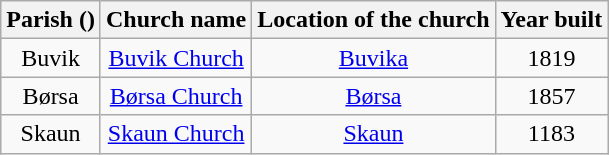<table class="wikitable" style="text-align:center">
<tr>
<th>Parish ()</th>
<th>Church name</th>
<th>Location of the church</th>
<th>Year built</th>
</tr>
<tr>
<td>Buvik</td>
<td><a href='#'>Buvik Church</a></td>
<td><a href='#'>Buvika</a></td>
<td>1819</td>
</tr>
<tr>
<td>Børsa</td>
<td><a href='#'>Børsa Church</a></td>
<td><a href='#'>Børsa</a></td>
<td>1857</td>
</tr>
<tr>
<td>Skaun</td>
<td><a href='#'>Skaun Church</a></td>
<td><a href='#'>Skaun</a></td>
<td>1183</td>
</tr>
</table>
